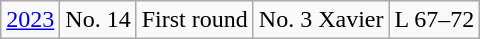<table class="wikitable">
<tr align="center">
<td><a href='#'>2023</a></td>
<td>No. 14</td>
<td>First round</td>
<td>No. 3 Xavier</td>
<td>L 67–72</td>
</tr>
</table>
